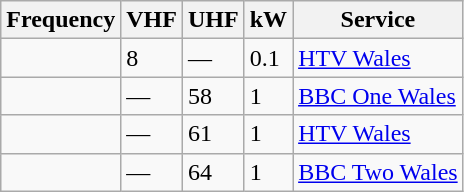<table class="wikitable sortable">
<tr>
<th>Frequency</th>
<th>VHF</th>
<th>UHF</th>
<th>kW</th>
<th>Service</th>
</tr>
<tr>
<td></td>
<td>8</td>
<td>—</td>
<td>0.1</td>
<td><a href='#'>HTV Wales</a></td>
</tr>
<tr>
<td></td>
<td>—</td>
<td>58</td>
<td>1</td>
<td><a href='#'>BBC One Wales</a></td>
</tr>
<tr>
<td></td>
<td>—</td>
<td>61</td>
<td>1</td>
<td><a href='#'>HTV Wales</a></td>
</tr>
<tr>
<td></td>
<td>—</td>
<td>64</td>
<td>1</td>
<td><a href='#'>BBC Two Wales</a></td>
</tr>
</table>
